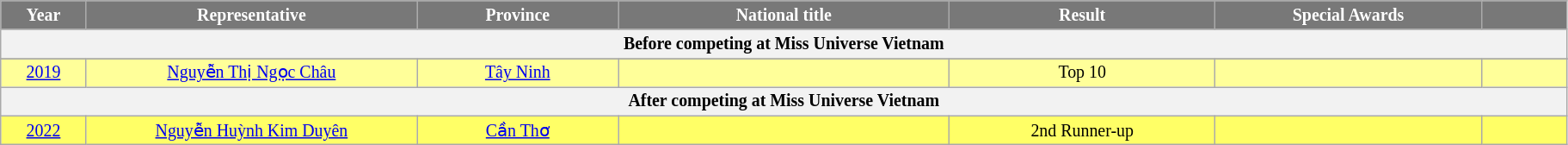<table class="wikitable sortable" style="font-size: 83%; text-align:center">
<tr bgcolor="#787878" colspan=10 align="center">
<th width="60" style="background-color:#787878;color:#FFFFFF;"><span><strong>Year</strong></span></th>
<th width="250" style="background-color:#787878;color:#FFFFFF;"><span><strong>Representative</strong></span></th>
<th width="150" style="background-color:#787878;color:#FFFFFF;"><span><strong>Province</strong></span></th>
<th width="250" style="background-color:#787878;color:#FFFFFF;"><span><strong>National title</strong></span></th>
<th width="200" style="background-color:#787878;color:#FFFFFF;"><span><strong>Result</strong></span></th>
<th width="200" style="background-color:#787878;color:#FFFFFF;"><span><strong>Special Awards</strong></span></th>
<th width="60" style="background-color:#787878;color:#FFFFFF;"><span><strong></strong></span></th>
</tr>
<tr>
<th colspan="7">Before competing at Miss Universe Vietnam</th>
</tr>
<tr>
</tr>
<tr style="background-color:#FFFF99;">
<td><a href='#'>2019</a></td>
<td><a href='#'>Nguyễn Thị Ngọc Châu</a></td>
<td><a href='#'>Tây Ninh</a></td>
<td style="background:;"></td>
<td>Top 10</td>
<td style="background:;"></td>
<td></td>
</tr>
<tr>
<th colspan="7">After competing at Miss Universe Vietnam</th>
</tr>
<tr style="background-color:#FFFF66;">
<td><a href='#'>2022</a></td>
<td><a href='#'>Nguyễn Huỳnh Kim Duyên</a></td>
<td><a href='#'>Cần Thơ</a></td>
<td style="background:;"></td>
<td>2nd Runner-up</td>
<td style="background:;"></td>
<td></td>
</tr>
</table>
